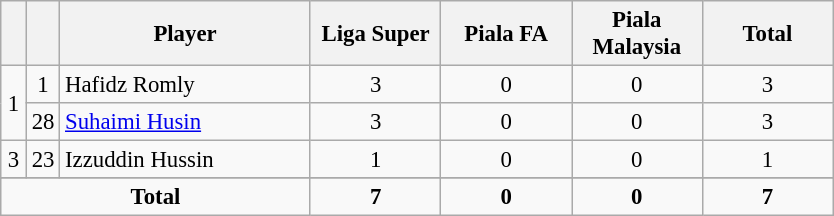<table class="wikitable sortable" style="font-size: 95%; text-align: center;">
<tr>
<th width=10></th>
<th width=10></th>
<th scope=col style="width:160px;"><strong>Player</strong></th>
<th width=80>Liga Super</th>
<th width=80>Piala FA</th>
<th width=80>Piala Malaysia</th>
<th width=80>Total</th>
</tr>
<tr>
<td rowspan=2>1</td>
<td>1</td>
<td align=left> Hafidz Romly</td>
<td>3</td>
<td>0</td>
<td>0</td>
<td>3</td>
</tr>
<tr>
<td>28</td>
<td align=left> <a href='#'>Suhaimi Husin</a></td>
<td>3</td>
<td>0</td>
<td>0</td>
<td>3</td>
</tr>
<tr>
<td>3</td>
<td>23</td>
<td align=left> Izzuddin Hussin</td>
<td>1</td>
<td>0</td>
<td>0</td>
<td>1</td>
</tr>
<tr>
</tr>
<tr class="sortbottom">
<td colspan=3><strong>Total</strong></td>
<td><strong>7</strong></td>
<td><strong>0</strong></td>
<td><strong>0</strong></td>
<td><strong>7</strong></td>
</tr>
</table>
